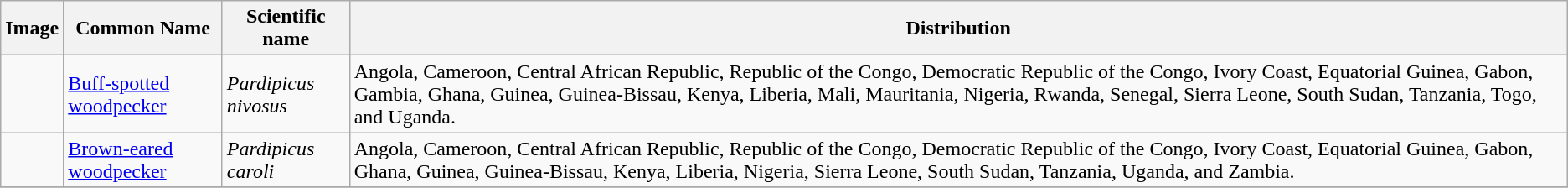<table class="wikitable">
<tr>
<th>Image</th>
<th>Common Name</th>
<th>Scientific name</th>
<th>Distribution</th>
</tr>
<tr>
<td></td>
<td><a href='#'>Buff-spotted woodpecker</a></td>
<td><em>Pardipicus nivosus</em></td>
<td>Angola, Cameroon, Central African Republic, Republic of the Congo, Democratic Republic of the Congo, Ivory Coast, Equatorial Guinea, Gabon, Gambia, Ghana, Guinea, Guinea-Bissau, Kenya, Liberia, Mali, Mauritania, Nigeria, Rwanda, Senegal, Sierra Leone, South Sudan, Tanzania, Togo, and Uganda.</td>
</tr>
<tr>
<td></td>
<td><a href='#'>Brown-eared woodpecker</a></td>
<td><em>Pardipicus caroli</em></td>
<td>Angola, Cameroon, Central African Republic, Republic of the Congo, Democratic Republic of the Congo, Ivory Coast, Equatorial Guinea, Gabon, Ghana, Guinea, Guinea-Bissau, Kenya, Liberia, Nigeria, Sierra Leone, South Sudan, Tanzania, Uganda, and Zambia.</td>
</tr>
<tr>
</tr>
</table>
